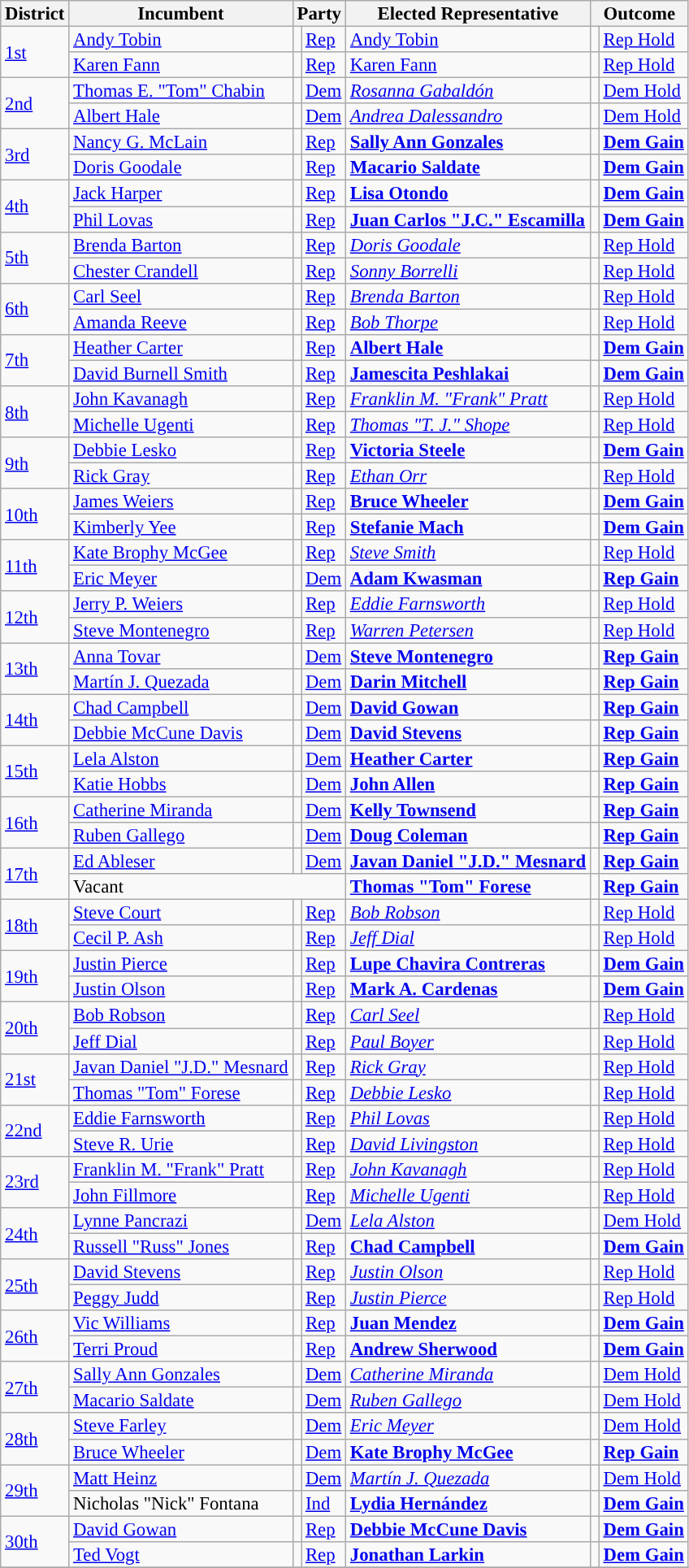<table class="sortable wikitable" style="font-size:95%;line-height:14px;">
<tr>
<th>District</th>
<th>Incumbent</th>
<th colspan="2">Party</th>
<th>Elected Representative</th>
<th colspan="2">Outcome</th>
</tr>
<tr>
<td rowspan="2"><a href='#'>1st</a></td>
<td><a href='#'>Andy Tobin</a></td>
<td style="background:"></td>
<td><a href='#'>Rep</a></td>
<td><a href='#'>Andy Tobin</a></td>
<td style="background:"></td>
<td><a href='#'>Rep Hold</a></td>
</tr>
<tr>
<td><a href='#'>Karen Fann</a></td>
<td style="background:"></td>
<td><a href='#'>Rep</a></td>
<td><a href='#'>Karen Fann</a></td>
<td style="background:"></td>
<td><a href='#'>Rep Hold</a></td>
</tr>
<tr>
<td rowspan="2"><a href='#'>2nd</a></td>
<td><a href='#'>Thomas E. "Tom" Chabin</a></td>
<td style="background:"></td>
<td><a href='#'>Dem</a></td>
<td><em><a href='#'>Rosanna Gabaldón</a></em></td>
<td style="background:"></td>
<td><a href='#'>Dem Hold</a></td>
</tr>
<tr>
<td><a href='#'>Albert Hale</a></td>
<td style="background:"></td>
<td><a href='#'>Dem</a></td>
<td><em><a href='#'>Andrea Dalessandro</a></em></td>
<td style="background:"></td>
<td><a href='#'>Dem Hold</a></td>
</tr>
<tr>
<td rowspan="2"><a href='#'>3rd</a></td>
<td><a href='#'>Nancy G. McLain</a></td>
<td style="background:"></td>
<td><a href='#'>Rep</a></td>
<td><strong><a href='#'>Sally Ann Gonzales</a></strong></td>
<td style="background:"></td>
<td><strong><a href='#'>Dem Gain</a></strong></td>
</tr>
<tr>
<td><a href='#'>Doris Goodale</a></td>
<td style="background:"></td>
<td><a href='#'>Rep</a></td>
<td><strong><a href='#'>Macario Saldate</a></strong></td>
<td style="background:"></td>
<td><strong><a href='#'>Dem Gain</a></strong></td>
</tr>
<tr>
<td rowspan="2"><a href='#'>4th</a></td>
<td><a href='#'>Jack Harper</a></td>
<td style="background:"></td>
<td><a href='#'>Rep</a></td>
<td><strong><a href='#'>Lisa Otondo</a></strong></td>
<td style="background:"></td>
<td><strong><a href='#'>Dem Gain</a></strong></td>
</tr>
<tr>
<td><a href='#'>Phil Lovas</a></td>
<td style="background:"></td>
<td><a href='#'>Rep</a></td>
<td><strong><a href='#'>Juan Carlos "J.C." Escamilla</a></strong></td>
<td style="background:"></td>
<td><strong><a href='#'>Dem Gain</a></strong></td>
</tr>
<tr>
<td rowspan="2"><a href='#'>5th</a></td>
<td><a href='#'>Brenda Barton</a></td>
<td style="background:"></td>
<td><a href='#'>Rep</a></td>
<td><em><a href='#'>Doris Goodale</a></em></td>
<td style="background:"></td>
<td><a href='#'>Rep Hold</a></td>
</tr>
<tr>
<td><a href='#'>Chester Crandell</a></td>
<td style="background:"></td>
<td><a href='#'>Rep</a></td>
<td><em><a href='#'>Sonny Borrelli</a></em></td>
<td style="background:"></td>
<td><a href='#'>Rep Hold</a></td>
</tr>
<tr>
<td rowspan="2"><a href='#'>6th</a></td>
<td><a href='#'>Carl Seel</a></td>
<td style="background:"></td>
<td><a href='#'>Rep</a></td>
<td><em><a href='#'>Brenda Barton</a></em></td>
<td style="background:"></td>
<td><a href='#'>Rep Hold</a></td>
</tr>
<tr>
<td><a href='#'>Amanda Reeve</a></td>
<td style="background:"></td>
<td><a href='#'>Rep</a></td>
<td><em><a href='#'>Bob Thorpe</a></em></td>
<td style="background:"></td>
<td><a href='#'>Rep Hold</a></td>
</tr>
<tr>
<td rowspan="2"><a href='#'>7th</a></td>
<td><a href='#'>Heather Carter</a></td>
<td style="background:"></td>
<td><a href='#'>Rep</a></td>
<td><strong><a href='#'>Albert Hale</a></strong></td>
<td style="background:"></td>
<td><strong><a href='#'>Dem Gain</a></strong></td>
</tr>
<tr>
<td><a href='#'>David Burnell Smith</a></td>
<td style="background:"></td>
<td><a href='#'>Rep</a></td>
<td><strong><a href='#'>Jamescita Peshlakai</a></strong></td>
<td style="background:"></td>
<td><strong><a href='#'>Dem Gain</a></strong></td>
</tr>
<tr>
<td rowspan="2"><a href='#'>8th</a></td>
<td><a href='#'>John Kavanagh</a></td>
<td style="background:"></td>
<td><a href='#'>Rep</a></td>
<td><em><a href='#'>Franklin M. "Frank" Pratt</a></em></td>
<td style="background:"></td>
<td><a href='#'>Rep Hold</a></td>
</tr>
<tr>
<td><a href='#'>Michelle Ugenti</a></td>
<td style="background:"></td>
<td><a href='#'>Rep</a></td>
<td><em><a href='#'>Thomas "T. J." Shope</a></em></td>
<td style="background:"></td>
<td><a href='#'>Rep Hold</a></td>
</tr>
<tr>
<td rowspan="2"><a href='#'>9th</a></td>
<td><a href='#'>Debbie Lesko</a></td>
<td style="background:"></td>
<td><a href='#'>Rep</a></td>
<td><strong><a href='#'>Victoria Steele</a></strong></td>
<td style="background:"></td>
<td><strong><a href='#'>Dem Gain</a></strong></td>
</tr>
<tr>
<td><a href='#'>Rick Gray</a></td>
<td style="background:"></td>
<td><a href='#'>Rep</a></td>
<td><em><a href='#'>Ethan Orr</a></em></td>
<td style="background:"></td>
<td><a href='#'>Rep Hold</a></td>
</tr>
<tr>
<td rowspan="2"><a href='#'>10th</a></td>
<td><a href='#'>James Weiers</a></td>
<td style="background:"></td>
<td><a href='#'>Rep</a></td>
<td><strong><a href='#'>Bruce Wheeler</a></strong></td>
<td style="background:"></td>
<td><strong><a href='#'>Dem Gain</a></strong></td>
</tr>
<tr>
<td><a href='#'>Kimberly Yee</a></td>
<td style="background:"></td>
<td><a href='#'>Rep</a></td>
<td><strong><a href='#'>Stefanie Mach</a></strong></td>
<td style="background:"></td>
<td><strong><a href='#'>Dem Gain</a></strong></td>
</tr>
<tr>
<td rowspan="2"><a href='#'>11th</a></td>
<td><a href='#'>Kate Brophy McGee</a></td>
<td style="background:"></td>
<td><a href='#'>Rep</a></td>
<td><em><a href='#'>Steve Smith</a></em></td>
<td style="background:"></td>
<td><a href='#'>Rep Hold</a></td>
</tr>
<tr>
<td><a href='#'>Eric Meyer</a></td>
<td style="background:"></td>
<td><a href='#'>Dem</a></td>
<td><strong><a href='#'>Adam Kwasman</a></strong></td>
<td style="background:"></td>
<td><strong><a href='#'>Rep Gain</a></strong></td>
</tr>
<tr>
<td rowspan="2"><a href='#'>12th</a></td>
<td><a href='#'>Jerry P. Weiers</a></td>
<td style="background:"></td>
<td><a href='#'>Rep</a></td>
<td><em><a href='#'>Eddie Farnsworth</a></em></td>
<td style="background:"></td>
<td><a href='#'>Rep Hold</a></td>
</tr>
<tr>
<td><a href='#'>Steve Montenegro</a></td>
<td style="background:"></td>
<td><a href='#'>Rep</a></td>
<td><em><a href='#'>Warren Petersen</a></em></td>
<td style="background:"></td>
<td><a href='#'>Rep Hold</a></td>
</tr>
<tr>
<td rowspan="2"><a href='#'>13th</a></td>
<td><a href='#'>Anna Tovar</a></td>
<td style="background:"></td>
<td><a href='#'>Dem</a></td>
<td><strong><a href='#'>Steve Montenegro</a></strong></td>
<td style="background:"></td>
<td><strong><a href='#'>Rep Gain</a></strong></td>
</tr>
<tr>
<td><a href='#'>Martín J. Quezada</a></td>
<td style="background:"></td>
<td><a href='#'>Dem</a></td>
<td><strong><a href='#'>Darin Mitchell</a></strong></td>
<td style="background:"></td>
<td><strong><a href='#'>Rep Gain</a></strong></td>
</tr>
<tr>
<td rowspan="2"><a href='#'>14th</a></td>
<td><a href='#'>Chad Campbell</a></td>
<td style="background:"></td>
<td><a href='#'>Dem</a></td>
<td><strong><a href='#'>David Gowan</a></strong></td>
<td style="background:"></td>
<td><strong><a href='#'>Rep Gain</a></strong></td>
</tr>
<tr>
<td><a href='#'>Debbie McCune Davis</a></td>
<td style="background:"></td>
<td><a href='#'>Dem</a></td>
<td><strong><a href='#'>David Stevens</a></strong></td>
<td style="background:"></td>
<td><strong><a href='#'>Rep Gain</a></strong></td>
</tr>
<tr>
<td rowspan="2"><a href='#'>15th</a></td>
<td><a href='#'>Lela Alston</a></td>
<td style="background:"></td>
<td><a href='#'>Dem</a></td>
<td><strong><a href='#'>Heather Carter</a></strong></td>
<td style="background:"></td>
<td><strong><a href='#'>Rep Gain</a></strong></td>
</tr>
<tr>
<td><a href='#'>Katie Hobbs</a></td>
<td style="background:"></td>
<td><a href='#'>Dem</a></td>
<td><strong><a href='#'>John Allen</a></strong></td>
<td style="background:"></td>
<td><strong><a href='#'>Rep Gain</a></strong></td>
</tr>
<tr>
<td rowspan="2"><a href='#'>16th</a></td>
<td><a href='#'>Catherine Miranda</a></td>
<td style="background:"></td>
<td><a href='#'>Dem</a></td>
<td><strong><a href='#'>Kelly Townsend</a></strong></td>
<td style="background:"></td>
<td><strong><a href='#'>Rep Gain</a></strong></td>
</tr>
<tr>
<td><a href='#'>Ruben Gallego</a></td>
<td style="background:"></td>
<td><a href='#'>Dem</a></td>
<td><strong><a href='#'>Doug Coleman</a></strong></td>
<td style="background:"></td>
<td><strong><a href='#'>Rep Gain</a></strong></td>
</tr>
<tr>
<td rowspan="2"><a href='#'>17th</a></td>
<td><a href='#'>Ed Ableser</a></td>
<td style="background:"></td>
<td><a href='#'>Dem</a></td>
<td><strong><a href='#'>Javan Daniel "J.D." Mesnard</a></strong></td>
<td style="background:"></td>
<td><strong><a href='#'>Rep Gain</a></strong></td>
</tr>
<tr>
<td colspan="3" style="background:">Vacant</td>
<td><strong><a href='#'>Thomas "Tom" Forese</a></strong></td>
<td style="background:"></td>
<td><strong><a href='#'>Rep Gain</a></strong></td>
</tr>
<tr>
<td rowspan="2"><a href='#'>18th</a></td>
<td><a href='#'>Steve Court</a></td>
<td style="background:"></td>
<td><a href='#'>Rep</a></td>
<td><em><a href='#'>Bob Robson</a></em></td>
<td style="background:"></td>
<td><a href='#'>Rep Hold</a></td>
</tr>
<tr>
<td><a href='#'>Cecil P. Ash</a></td>
<td style="background:"></td>
<td><a href='#'>Rep</a></td>
<td><em><a href='#'>Jeff Dial</a></em></td>
<td style="background:"></td>
<td><a href='#'>Rep Hold</a></td>
</tr>
<tr>
<td rowspan="2"><a href='#'>19th</a></td>
<td><a href='#'>Justin Pierce</a></td>
<td style="background:"></td>
<td><a href='#'>Rep</a></td>
<td><strong><a href='#'>Lupe Chavira Contreras</a></strong></td>
<td style="background:"></td>
<td><strong><a href='#'>Dem Gain</a></strong></td>
</tr>
<tr>
<td><a href='#'>Justin Olson</a></td>
<td style="background:"></td>
<td><a href='#'>Rep</a></td>
<td><strong><a href='#'>Mark A. Cardenas</a></strong></td>
<td style="background:"></td>
<td><strong><a href='#'>Dem Gain</a></strong></td>
</tr>
<tr>
<td rowspan="2"><a href='#'>20th</a></td>
<td><a href='#'>Bob Robson</a></td>
<td style="background:"></td>
<td><a href='#'>Rep</a></td>
<td><em><a href='#'>Carl Seel</a></em></td>
<td style="background:"></td>
<td><a href='#'>Rep Hold</a></td>
</tr>
<tr>
<td><a href='#'>Jeff Dial</a></td>
<td style="background:"></td>
<td><a href='#'>Rep</a></td>
<td><em><a href='#'>Paul Boyer</a></em></td>
<td style="background:"></td>
<td><a href='#'>Rep Hold</a></td>
</tr>
<tr>
<td rowspan="2"><a href='#'>21st</a></td>
<td><a href='#'>Javan Daniel "J.D." Mesnard</a></td>
<td style="background:"></td>
<td><a href='#'>Rep</a></td>
<td><em><a href='#'>Rick Gray</a></em></td>
<td style="background:"></td>
<td><a href='#'>Rep Hold</a></td>
</tr>
<tr>
<td><a href='#'>Thomas "Tom" Forese</a></td>
<td style="background:"></td>
<td><a href='#'>Rep</a></td>
<td><em><a href='#'>Debbie Lesko</a></em></td>
<td style="background:"></td>
<td><a href='#'>Rep Hold</a></td>
</tr>
<tr>
<td rowspan="2"><a href='#'>22nd</a></td>
<td><a href='#'>Eddie Farnsworth</a></td>
<td style="background:"></td>
<td><a href='#'>Rep</a></td>
<td><em><a href='#'>Phil Lovas</a></em></td>
<td style="background:"></td>
<td><a href='#'>Rep Hold</a></td>
</tr>
<tr>
<td><a href='#'>Steve R. Urie</a></td>
<td style="background:"></td>
<td><a href='#'>Rep</a></td>
<td><em><a href='#'>David Livingston</a></em></td>
<td style="background:"></td>
<td><a href='#'>Rep Hold</a></td>
</tr>
<tr>
<td rowspan="2"><a href='#'>23rd</a></td>
<td><a href='#'>Franklin M. "Frank" Pratt</a></td>
<td style="background:"></td>
<td><a href='#'>Rep</a></td>
<td><em><a href='#'>John Kavanagh</a></em></td>
<td style="background:"></td>
<td><a href='#'>Rep Hold</a></td>
</tr>
<tr>
<td><a href='#'>John Fillmore</a></td>
<td style="background:"></td>
<td><a href='#'>Rep</a></td>
<td><em><a href='#'>Michelle Ugenti</a></em></td>
<td style="background:"></td>
<td><a href='#'>Rep Hold</a></td>
</tr>
<tr>
<td rowspan="2"><a href='#'>24th</a></td>
<td><a href='#'>Lynne Pancrazi</a></td>
<td style="background:"></td>
<td><a href='#'>Dem</a></td>
<td><em><a href='#'>Lela Alston</a></em></td>
<td style="background:"></td>
<td><a href='#'>Dem Hold</a></td>
</tr>
<tr>
<td><a href='#'>Russell "Russ" Jones</a></td>
<td style="background:"></td>
<td><a href='#'>Rep</a></td>
<td><strong><a href='#'>Chad Campbell</a></strong></td>
<td style="background:"></td>
<td><strong><a href='#'>Dem Gain</a></strong></td>
</tr>
<tr>
<td rowspan="2"><a href='#'>25th</a></td>
<td><a href='#'>David Stevens</a></td>
<td style="background:"></td>
<td><a href='#'>Rep</a></td>
<td><em><a href='#'>Justin Olson</a></em></td>
<td style="background:"></td>
<td><a href='#'>Rep Hold</a></td>
</tr>
<tr>
<td><a href='#'>Peggy Judd</a></td>
<td style="background:"></td>
<td><a href='#'>Rep</a></td>
<td><em><a href='#'>Justin Pierce</a></em></td>
<td style="background:"></td>
<td><a href='#'>Rep Hold</a></td>
</tr>
<tr>
<td rowspan="2"><a href='#'>26th</a></td>
<td><a href='#'>Vic Williams</a></td>
<td style="background:"></td>
<td><a href='#'>Rep</a></td>
<td><strong><a href='#'>Juan Mendez</a></strong></td>
<td style="background:"></td>
<td><strong><a href='#'>Dem Gain</a></strong></td>
</tr>
<tr>
<td><a href='#'>Terri Proud</a></td>
<td style="background:"></td>
<td><a href='#'>Rep</a></td>
<td><strong><a href='#'>Andrew Sherwood</a></strong></td>
<td style="background:"></td>
<td><strong><a href='#'>Dem Gain</a></strong></td>
</tr>
<tr>
<td rowspan="2"><a href='#'>27th</a></td>
<td><a href='#'>Sally Ann Gonzales</a></td>
<td style="background:"></td>
<td><a href='#'>Dem</a></td>
<td><em><a href='#'>Catherine Miranda</a></em></td>
<td style="background:"></td>
<td><a href='#'>Dem Hold</a></td>
</tr>
<tr>
<td><a href='#'>Macario Saldate</a></td>
<td style="background:"></td>
<td><a href='#'>Dem</a></td>
<td><em><a href='#'>Ruben Gallego</a></em></td>
<td style="background:"></td>
<td><a href='#'>Dem Hold</a></td>
</tr>
<tr>
<td rowspan="2"><a href='#'>28th</a></td>
<td><a href='#'>Steve Farley</a></td>
<td style="background:"></td>
<td><a href='#'>Dem</a></td>
<td><em><a href='#'>Eric Meyer</a></em></td>
<td style="background:"></td>
<td><a href='#'>Dem Hold</a></td>
</tr>
<tr>
<td><a href='#'>Bruce Wheeler</a></td>
<td style="background:"></td>
<td><a href='#'>Dem</a></td>
<td><strong><a href='#'>Kate Brophy McGee</a></strong></td>
<td style="background:"></td>
<td><strong><a href='#'>Rep Gain</a></strong></td>
</tr>
<tr>
<td rowspan="2"><a href='#'>29th</a></td>
<td><a href='#'>Matt Heinz</a></td>
<td style="background:"></td>
<td><a href='#'>Dem</a></td>
<td><em><a href='#'>Martín J. Quezada</a></em></td>
<td style="background:"></td>
<td><a href='#'>Dem Hold</a></td>
</tr>
<tr>
<td>Nicholas "Nick" Fontana</td>
<td style="background:"></td>
<td><a href='#'>Ind</a></td>
<td><strong><a href='#'>Lydia Hernández</a></strong></td>
<td style="background:"></td>
<td><strong><a href='#'>Dem Gain</a></strong></td>
</tr>
<tr>
<td rowspan="2"><a href='#'>30th</a></td>
<td><a href='#'>David Gowan</a></td>
<td style="background:"></td>
<td><a href='#'>Rep</a></td>
<td><strong><a href='#'>Debbie McCune Davis</a></strong></td>
<td style="background:"></td>
<td><strong><a href='#'>Dem Gain</a></strong></td>
</tr>
<tr>
<td><a href='#'>Ted Vogt</a></td>
<td style="background:"></td>
<td><a href='#'>Rep</a></td>
<td><strong><a href='#'>Jonathan Larkin</a></strong></td>
<td style="background:"></td>
<td><strong><a href='#'>Dem Gain</a></strong></td>
</tr>
<tr>
</tr>
</table>
